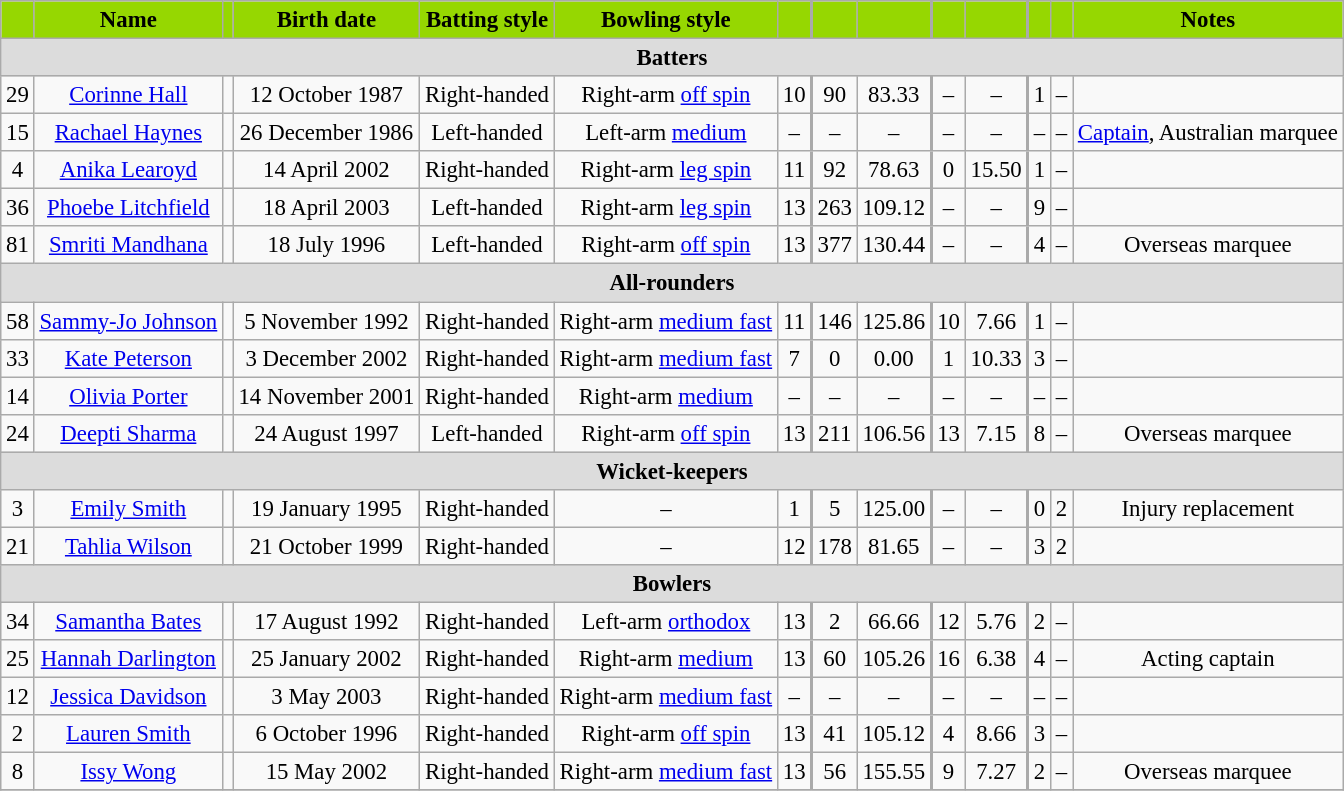<table class="wikitable" style="font-size:95%;">
<tr>
<th style="background:#96d701; color:black;"></th>
<th style="background:#96d701; color:black;">Name</th>
<th style="background:#96d701; color:black;"></th>
<th style="background:#96d701; color:black;">Birth date</th>
<th style="background:#96d701; color:black;">Batting style</th>
<th style="background:#96d701; color:black;">Bowling style</th>
<th style="background:#96d701; color:black;"></th>
<th style="background:#96d701; color:black; border-left-width: 2px;"></th>
<th style="background:#96d701; color:black;"></th>
<th style="background:#96d701; color:black; border-left-width: 2px;"></th>
<th style="background:#96d701; color:black;"></th>
<th style="background:#96d701; color:black; border-left-width: 2px;"></th>
<th style="background:#96d701; color:black;"></th>
<th style="background:#96d701; color:black;">Notes</th>
</tr>
<tr>
<th colspan="14" style="background: #DCDCDC; text-align:center;">Batters</th>
</tr>
<tr align="center">
<td>29</td>
<td><a href='#'>Corinne Hall</a></td>
<td></td>
<td>12 October 1987</td>
<td>Right-handed</td>
<td>Right-arm <a href='#'>off spin</a></td>
<td>10</td>
<td style="border-left-width: 2px">90</td>
<td>83.33</td>
<td style="border-left-width: 2px">–</td>
<td>–</td>
<td style="border-left-width: 2px">1</td>
<td>–</td>
<td></td>
</tr>
<tr align="center">
<td>15</td>
<td><a href='#'>Rachael Haynes</a></td>
<td></td>
<td>26 December 1986</td>
<td>Left-handed</td>
<td>Left-arm <a href='#'>medium</a></td>
<td>–</td>
<td style="border-left-width: 2px">–</td>
<td>–</td>
<td style="border-left-width: 2px">–</td>
<td>–</td>
<td style="border-left-width: 2px">–</td>
<td>–</td>
<td><a href='#'>Captain</a>, Australian marquee</td>
</tr>
<tr align="center">
<td>4</td>
<td><a href='#'>Anika Learoyd</a></td>
<td></td>
<td>14 April 2002</td>
<td>Right-handed</td>
<td>Right-arm <a href='#'>leg spin</a></td>
<td>11</td>
<td style="border-left-width: 2px">92</td>
<td>78.63</td>
<td style="border-left-width: 2px">0</td>
<td>15.50</td>
<td style="border-left-width: 2px">1</td>
<td>–</td>
<td></td>
</tr>
<tr align="center">
<td>36</td>
<td><a href='#'>Phoebe Litchfield</a></td>
<td></td>
<td>18 April 2003</td>
<td>Left-handed</td>
<td>Right-arm <a href='#'>leg spin</a></td>
<td>13</td>
<td style="border-left-width: 2px">263</td>
<td>109.12</td>
<td style="border-left-width: 2px">–</td>
<td>–</td>
<td style="border-left-width: 2px">9</td>
<td>–</td>
<td></td>
</tr>
<tr align="center">
<td>81</td>
<td><a href='#'>Smriti Mandhana</a></td>
<td></td>
<td>18 July 1996</td>
<td>Left-handed</td>
<td>Right-arm <a href='#'>off spin</a></td>
<td>13</td>
<td style="border-left-width: 2px">377</td>
<td>130.44</td>
<td style="border-left-width: 2px">–</td>
<td>–</td>
<td style="border-left-width: 2px">4</td>
<td>–</td>
<td>Overseas marquee</td>
</tr>
<tr>
<th colspan="14" style="background: #DCDCDC; text-align:center;">All-rounders</th>
</tr>
<tr align="center">
<td>58</td>
<td><a href='#'>Sammy-Jo Johnson</a></td>
<td></td>
<td>5 November 1992</td>
<td>Right-handed</td>
<td>Right-arm <a href='#'>medium fast</a></td>
<td>11</td>
<td style="border-left-width: 2px">146</td>
<td>125.86</td>
<td style="border-left-width: 2px">10</td>
<td>7.66</td>
<td style="border-left-width: 2px">1</td>
<td>–</td>
<td></td>
</tr>
<tr align="center">
<td>33</td>
<td><a href='#'>Kate Peterson</a></td>
<td></td>
<td>3 December 2002</td>
<td>Right-handed</td>
<td>Right-arm <a href='#'>medium fast</a></td>
<td>7</td>
<td style="border-left-width: 2px">0</td>
<td>0.00</td>
<td style="border-left-width: 2px">1</td>
<td>10.33</td>
<td style="border-left-width: 2px">3</td>
<td>–</td>
<td></td>
</tr>
<tr align="center">
<td>14</td>
<td><a href='#'>Olivia Porter</a></td>
<td></td>
<td>14 November 2001</td>
<td>Right-handed</td>
<td>Right-arm <a href='#'>medium</a></td>
<td>–</td>
<td style="border-left-width: 2px">–</td>
<td>–</td>
<td style="border-left-width: 2px">–</td>
<td>–</td>
<td style="border-left-width: 2px">–</td>
<td>–</td>
<td></td>
</tr>
<tr align="center">
<td>24</td>
<td><a href='#'>Deepti Sharma</a></td>
<td></td>
<td>24 August 1997</td>
<td>Left-handed</td>
<td>Right-arm <a href='#'>off spin</a></td>
<td>13</td>
<td style="border-left-width: 2px">211</td>
<td>106.56</td>
<td style="border-left-width: 2px">13</td>
<td>7.15</td>
<td style="border-left-width: 2px">8</td>
<td>–</td>
<td>Overseas marquee</td>
</tr>
<tr>
<th colspan="14" style="background: #DCDCDC; text-align:center;">Wicket-keepers</th>
</tr>
<tr align="center">
<td>3</td>
<td><a href='#'>Emily Smith</a></td>
<td></td>
<td>19 January 1995</td>
<td>Right-handed</td>
<td>–</td>
<td>1</td>
<td style="border-left-width: 2px">5</td>
<td>125.00</td>
<td style="border-left-width: 2px">–</td>
<td>–</td>
<td style="border-left-width: 2px">0</td>
<td>2</td>
<td>Injury replacement</td>
</tr>
<tr align="center">
<td>21</td>
<td><a href='#'>Tahlia Wilson</a></td>
<td></td>
<td>21 October 1999</td>
<td>Right-handed</td>
<td>–</td>
<td>12</td>
<td style="border-left-width: 2px">178</td>
<td>81.65</td>
<td style="border-left-width: 2px">–</td>
<td>–</td>
<td style="border-left-width: 2px">3</td>
<td>2</td>
<td></td>
</tr>
<tr>
<th colspan="14" style="background: #DCDCDC; text-align:center;">Bowlers</th>
</tr>
<tr align="center">
<td>34</td>
<td><a href='#'>Samantha Bates</a></td>
<td></td>
<td>17 August 1992</td>
<td>Right-handed</td>
<td>Left-arm <a href='#'>orthodox</a></td>
<td>13</td>
<td style="border-left-width: 2px">2</td>
<td>66.66</td>
<td style="border-left-width: 2px">12</td>
<td>5.76</td>
<td style="border-left-width: 2px">2</td>
<td>–</td>
<td></td>
</tr>
<tr align="center">
<td>25</td>
<td><a href='#'>Hannah Darlington</a></td>
<td></td>
<td>25 January 2002</td>
<td>Right-handed</td>
<td>Right-arm <a href='#'>medium</a></td>
<td>13</td>
<td style="border-left-width: 2px">60</td>
<td>105.26</td>
<td style="border-left-width: 2px">16</td>
<td>6.38</td>
<td style="border-left-width: 2px">4</td>
<td>–</td>
<td>Acting captain</td>
</tr>
<tr align="center">
<td>12</td>
<td><a href='#'>Jessica Davidson</a></td>
<td></td>
<td>3 May 2003</td>
<td>Right-handed</td>
<td>Right-arm <a href='#'>medium fast</a></td>
<td>–</td>
<td style="border-left-width: 2px">–</td>
<td>–</td>
<td style="border-left-width: 2px">–</td>
<td>–</td>
<td style="border-left-width: 2px">–</td>
<td>–</td>
<td></td>
</tr>
<tr align="center">
<td>2</td>
<td><a href='#'>Lauren Smith</a></td>
<td></td>
<td>6 October 1996</td>
<td>Right-handed</td>
<td>Right-arm <a href='#'>off spin</a></td>
<td>13</td>
<td style="border-left-width: 2px">41</td>
<td>105.12</td>
<td style="border-left-width: 2px">4</td>
<td>8.66</td>
<td style="border-left-width: 2px">3</td>
<td>–</td>
<td></td>
</tr>
<tr align="center">
<td>8</td>
<td><a href='#'>Issy Wong</a></td>
<td></td>
<td>15 May 2002</td>
<td>Right-handed</td>
<td>Right-arm <a href='#'>medium fast</a></td>
<td>13</td>
<td style="border-left-width: 2px">56</td>
<td>155.55</td>
<td style="border-left-width: 2px">9</td>
<td>7.27</td>
<td style="border-left-width: 2px">2</td>
<td>–</td>
<td>Overseas marquee</td>
</tr>
<tr>
</tr>
</table>
